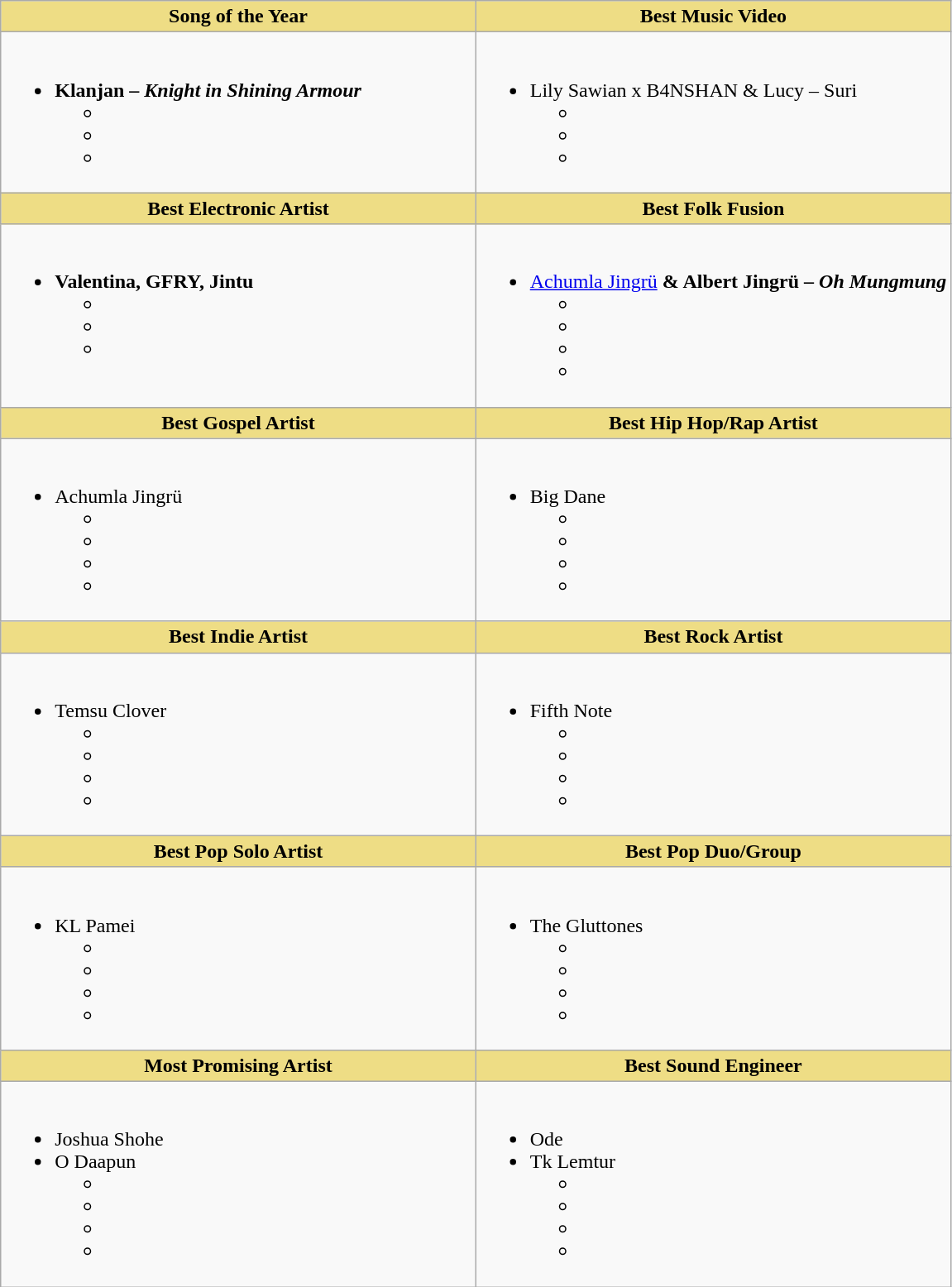<table class="wikitable">
<tr>
<th scope="col" style="background:#EEDD85; width:50%">Song of the Year</th>
<th scope="col" style="background:#EEDD85; width:50%">Best Music Video</th>
</tr>
<tr>
<td style="vertical-align:top"><br><ul><li><strong>Klanjan – <em>Knight in Shining Armour<strong><em><ul><li></li><li></li><li></li></ul></li></ul></td>
<td style="vertical-align:top"><br><ul><li></strong>Lily Sawian x B4NSHAN & Lucy – </em>Suri</em></strong><ul><li></li><li></li><li></li></ul></li></ul></td>
</tr>
<tr>
<th scope="col" style="background:#EEDD85; width:50%">Best Electronic Artist</th>
<th scope="col" style="background:#EEDD85; width:50%">Best Folk Fusion</th>
</tr>
<tr>
<td style="vertical-align:top"><br><ul><li><strong>Valentina, GFRY, Jintu</strong><ul><li></li><li></li><li></li></ul></li></ul></td>
<td valign="top"><br><ul><li><a href='#'>Achumla Jingrü</a> <strong>& Albert Jingrü – <em>Oh Mungmung<strong><em><ul><li></li><li></li><li></li><li></li></ul></li></ul></td>
</tr>
<tr>
<th scope="col" style="background:#EEDD85; width:50%">Best Gospel Artist</th>
<th scope="col" style="background:#EEDD85; width:50%">Best Hip Hop/Rap Artist</th>
</tr>
<tr>
<td style="vertical-align:top"><br><ul><li></strong>Achumla Jingrü<strong><ul><li></li><li></li><li></li><li></li></ul></li></ul></td>
<td style="vertical-align:top"><br><ul><li></strong>Big Dane<strong><ul><li></li><li></li><li></li><li></li></ul></li></ul></td>
</tr>
<tr>
<th scope="col" style="background:#EEDD85; width:50%">Best Indie Artist</th>
<th scope="col" style="background:#EEDD85; width:50%">Best Rock Artist</th>
</tr>
<tr>
<td style="vertical-align:top"><br><ul><li></strong>Temsu Clover<strong><ul><li></li><li></li><li></li><li></li></ul></li></ul></td>
<td style="vertical-align:top"><br><ul><li></strong>Fifth Note<strong><ul><li></li><li></li><li></li><li></li></ul></li></ul></td>
</tr>
<tr>
<th scope="col" style="background:#EEDD85; width:50%">Best Pop Solo Artist</th>
<th scope="col" style="background:#EEDD85; width:50%">Best Pop Duo/Group</th>
</tr>
<tr>
<td style="vertical-align:top"><br><ul><li></strong>KL Pamei<strong><ul><li></li><li></li><li></li><li></li></ul></li></ul></td>
<td><br><ul><li></strong>The Gluttones<strong><ul><li></li><li></li><li></li><li></li></ul></li></ul></td>
</tr>
<tr>
<th scope="col" style="background:#EEDD85; width:50%">Most Promising Artist</th>
<th scope="col" style="background:#EEDD85; width:50%">Best Sound Engineer</th>
</tr>
<tr>
<td style="vertical-align:top"><br><ul><li></strong>Joshua Shohe<strong></li><li></strong>O Daapun<strong><ul><li></li><li></li><li></li><li></li></ul></li></ul></td>
<td style="vertical-align:top"><br><ul><li></strong>Ode<strong></li><li></strong>Tk Lemtur<strong><ul><li></li><li></li><li></li><li></li></ul></li></ul></td>
</tr>
</table>
